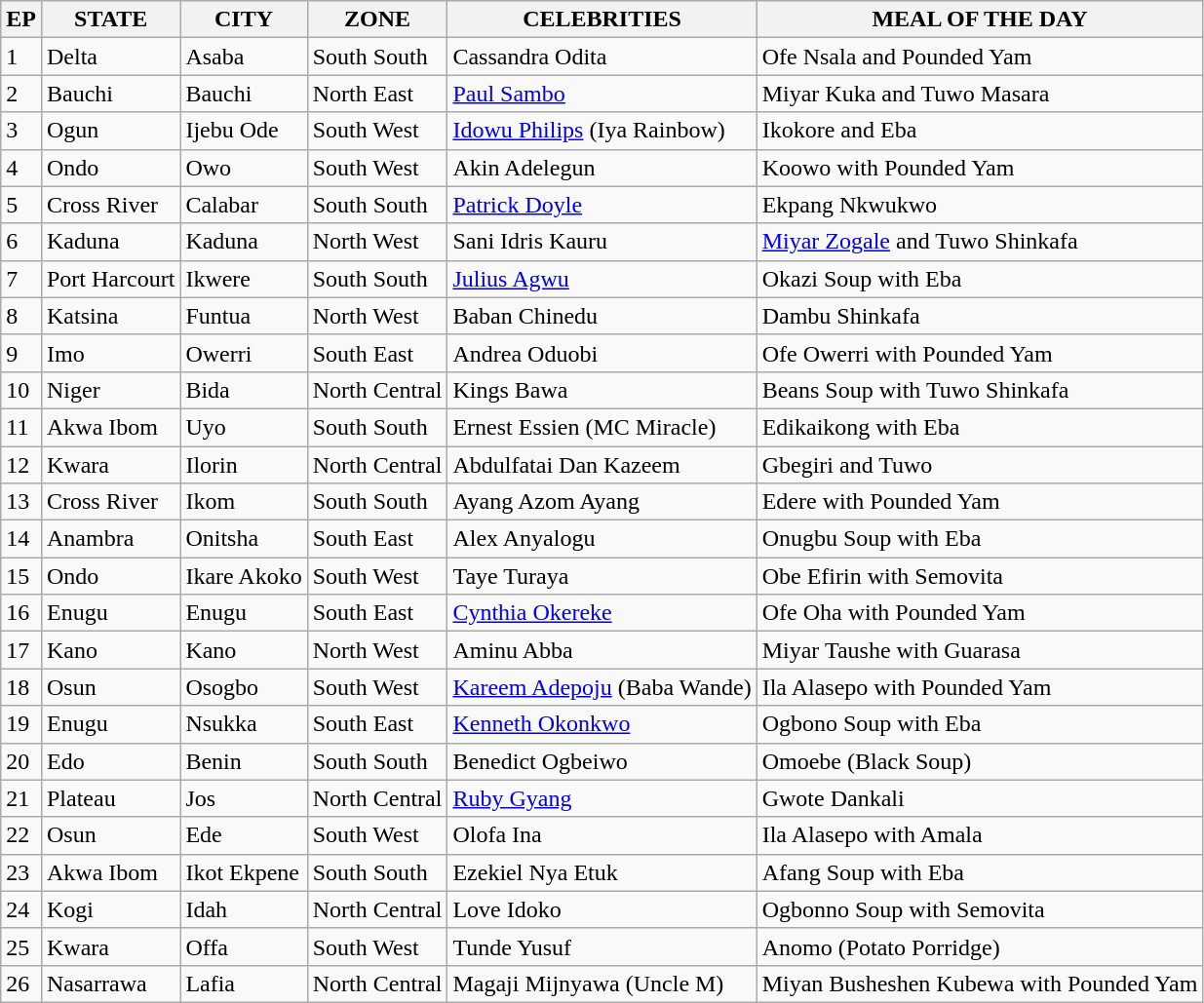<table class="wikitable">
<tr>
<th>EP</th>
<th>STATE</th>
<th>CITY</th>
<th>ZONE</th>
<th>CELEBRITIES</th>
<th>MEAL OF THE DAY</th>
</tr>
<tr>
<td>1</td>
<td>Delta</td>
<td>Asaba</td>
<td>South South</td>
<td>Cassandra Odita</td>
<td>Ofe Nsala and Pounded Yam</td>
</tr>
<tr>
<td>2</td>
<td>Bauchi</td>
<td>Bauchi</td>
<td>North East</td>
<td><a href='#'>Paul Sambo</a></td>
<td>Miyar Kuka and Tuwo Masara</td>
</tr>
<tr>
<td>3</td>
<td>Ogun</td>
<td>Ijebu Ode</td>
<td>South West</td>
<td><a href='#'>Idowu Philips</a> (Iya Rainbow)</td>
<td>Ikokore and Eba</td>
</tr>
<tr>
<td>4</td>
<td>Ondo</td>
<td>Owo</td>
<td>South West</td>
<td>Akin Adelegun</td>
<td>Koowo with Pounded Yam</td>
</tr>
<tr>
<td>5</td>
<td>Cross River</td>
<td>Calabar</td>
<td>South South</td>
<td><a href='#'>Patrick Doyle</a></td>
<td>Ekpang Nkwukwo</td>
</tr>
<tr>
<td>6</td>
<td>Kaduna</td>
<td>Kaduna</td>
<td>North West</td>
<td>Sani Idris Kauru</td>
<td><a href='#'>Miyar Zogale</a> and Tuwo Shinkafa</td>
</tr>
<tr>
<td>7</td>
<td>Port Harcourt</td>
<td>Ikwere</td>
<td>South South</td>
<td><a href='#'>Julius Agwu</a></td>
<td>Okazi Soup with Eba</td>
</tr>
<tr>
<td>8</td>
<td>Katsina</td>
<td>Funtua</td>
<td>North West</td>
<td>Baban Chinedu</td>
<td>Dambu Shinkafa</td>
</tr>
<tr>
<td>9</td>
<td>Imo</td>
<td>Owerri</td>
<td>South East</td>
<td>Andrea Oduobi</td>
<td>Ofe Owerri with Pounded Yam</td>
</tr>
<tr>
<td>10</td>
<td>Niger</td>
<td>Bida</td>
<td>North Central</td>
<td>Kings Bawa</td>
<td>Beans Soup with Tuwo Shinkafa</td>
</tr>
<tr>
<td>11</td>
<td>Akwa Ibom</td>
<td>Uyo</td>
<td>South South</td>
<td>Ernest Essien (MC Miracle)</td>
<td>Edikaikong with Eba</td>
</tr>
<tr>
<td>12</td>
<td>Kwara</td>
<td>Ilorin</td>
<td>North Central</td>
<td>Abdulfatai Dan Kazeem</td>
<td>Gbegiri and Tuwo</td>
</tr>
<tr>
<td>13</td>
<td>Cross River</td>
<td>Ikom</td>
<td>South South</td>
<td>Ayang Azom Ayang</td>
<td>Edere with Pounded Yam</td>
</tr>
<tr>
<td>14</td>
<td>Anambra</td>
<td>Onitsha</td>
<td>South East</td>
<td>Alex Anyalogu</td>
<td>Onugbu Soup with Eba</td>
</tr>
<tr>
<td>15</td>
<td>Ondo</td>
<td>Ikare Akoko</td>
<td>South West</td>
<td>Taye Turaya</td>
<td>Obe Efirin with Semovita</td>
</tr>
<tr>
<td>16</td>
<td>Enugu</td>
<td>Enugu</td>
<td>South East</td>
<td><a href='#'>Cynthia Okereke</a></td>
<td>Ofe Oha with Pounded Yam</td>
</tr>
<tr>
<td>17</td>
<td>Kano</td>
<td>Kano</td>
<td>North West</td>
<td>Aminu Abba</td>
<td>Miyar Taushe with Guarasa</td>
</tr>
<tr>
<td>18</td>
<td>Osun</td>
<td>Osogbo</td>
<td>South West</td>
<td><a href='#'>Kareem Adepoju</a> (Baba Wande)</td>
<td>Ila Alasepo with Pounded Yam</td>
</tr>
<tr>
<td>19</td>
<td>Enugu</td>
<td>Nsukka</td>
<td>South East</td>
<td><a href='#'>Kenneth Okonkwo</a></td>
<td>Ogbono Soup with Eba</td>
</tr>
<tr>
<td>20</td>
<td>Edo</td>
<td>Benin</td>
<td>South South</td>
<td>Benedict Ogbeiwo</td>
<td>Omoebe (Black Soup)</td>
</tr>
<tr>
<td>21</td>
<td>Plateau</td>
<td>Jos</td>
<td>North Central</td>
<td><a href='#'>Ruby Gyang</a></td>
<td>Gwote Dankali</td>
</tr>
<tr>
<td>22</td>
<td>Osun</td>
<td>Ede</td>
<td>South West</td>
<td>Olofa Ina</td>
<td>Ila Alasepo with Amala</td>
</tr>
<tr>
<td>23</td>
<td>Akwa Ibom</td>
<td>Ikot Ekpene</td>
<td>South South</td>
<td>Ezekiel Nya Etuk</td>
<td>Afang Soup with Eba</td>
</tr>
<tr>
<td>24</td>
<td>Kogi</td>
<td>Idah</td>
<td>North Central</td>
<td>Love Idoko</td>
<td>Ogbonno Soup with Semovita</td>
</tr>
<tr>
<td>25</td>
<td>Kwara</td>
<td>Offa</td>
<td>South West</td>
<td>Tunde Yusuf</td>
<td>Anomo (Potato Porridge)</td>
</tr>
<tr>
<td>26</td>
<td>Nasarrawa</td>
<td>Lafia</td>
<td>North Central</td>
<td>Magaji Mijnyawa (Uncle M)</td>
<td>Miyan Busheshen Kubewa with  Pounded Yam</td>
</tr>
</table>
